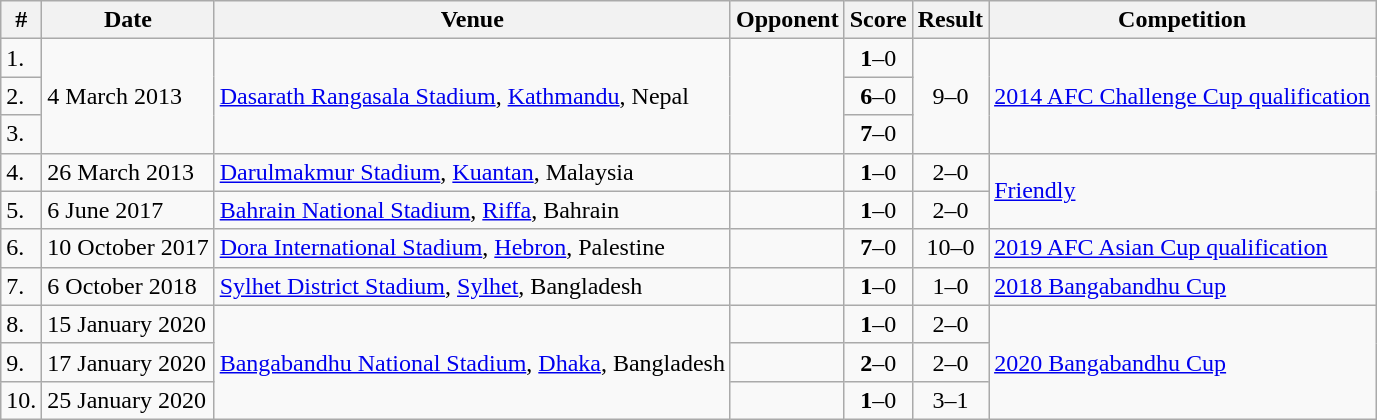<table class="wikitable">
<tr>
<th>#</th>
<th>Date</th>
<th>Venue</th>
<th>Opponent</th>
<th>Score</th>
<th>Result</th>
<th>Competition</th>
</tr>
<tr>
<td>1.</td>
<td rowspan=3>4 March 2013</td>
<td rowspan=3><a href='#'>Dasarath Rangasala Stadium</a>, <a href='#'>Kathmandu</a>, Nepal</td>
<td rowspan=3></td>
<td align=center><strong>1</strong>–0</td>
<td rowspan=3 align=center>9–0</td>
<td rowspan=3><a href='#'>2014 AFC Challenge Cup qualification</a></td>
</tr>
<tr>
<td>2.</td>
<td align=center><strong>6</strong>–0</td>
</tr>
<tr>
<td>3.</td>
<td align=center><strong>7</strong>–0</td>
</tr>
<tr>
<td>4.</td>
<td>26 March 2013</td>
<td><a href='#'>Darulmakmur Stadium</a>, <a href='#'>Kuantan</a>, Malaysia</td>
<td></td>
<td align=center><strong>1</strong>–0</td>
<td align=center>2–0</td>
<td rowspan=2><a href='#'>Friendly</a></td>
</tr>
<tr>
<td>5.</td>
<td>6 June 2017</td>
<td><a href='#'>Bahrain National Stadium</a>, <a href='#'>Riffa</a>, Bahrain</td>
<td></td>
<td align=center><strong>1</strong>–0</td>
<td align=center>2–0</td>
</tr>
<tr>
<td>6.</td>
<td>10 October 2017</td>
<td><a href='#'>Dora International Stadium</a>, <a href='#'>Hebron</a>, Palestine</td>
<td></td>
<td align=center><strong>7</strong>–0</td>
<td align=center>10–0</td>
<td><a href='#'>2019 AFC Asian Cup qualification</a></td>
</tr>
<tr>
<td>7.</td>
<td>6 October 2018</td>
<td><a href='#'>Sylhet District Stadium</a>, <a href='#'>Sylhet</a>, Bangladesh</td>
<td></td>
<td align=center><strong>1</strong>–0</td>
<td align=center>1–0</td>
<td><a href='#'>2018 Bangabandhu Cup</a></td>
</tr>
<tr>
<td>8.</td>
<td>15 January 2020</td>
<td rowspan=3><a href='#'>Bangabandhu National Stadium</a>, <a href='#'>Dhaka</a>, Bangladesh</td>
<td></td>
<td align=center><strong>1</strong>–0</td>
<td align=center>2–0</td>
<td rowspan=3><a href='#'>2020 Bangabandhu Cup</a></td>
</tr>
<tr>
<td>9.</td>
<td>17 January 2020</td>
<td></td>
<td align=center><strong>2</strong>–0</td>
<td align=center>2–0</td>
</tr>
<tr>
<td>10.</td>
<td>25 January 2020</td>
<td></td>
<td align=center><strong>1</strong>–0</td>
<td align=center>3–1</td>
</tr>
</table>
